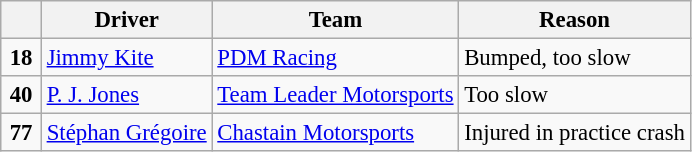<table class="wikitable" style="font-size: 95%;">
<tr>
<th width="20"></th>
<th>Driver</th>
<th>Team</th>
<th>Reason</th>
</tr>
<tr>
<td style="text-align:center"><strong>18</strong></td>
<td> <a href='#'>Jimmy Kite</a></td>
<td><a href='#'>PDM Racing</a></td>
<td>Bumped, too slow</td>
</tr>
<tr>
<td style="text-align:center"><strong>40</strong></td>
<td> <a href='#'>P. J. Jones</a></td>
<td><a href='#'>Team Leader Motorsports</a></td>
<td>Too slow</td>
</tr>
<tr>
<td style="text-align:center"><strong>77</strong></td>
<td> <a href='#'>Stéphan Grégoire</a></td>
<td><a href='#'>Chastain Motorsports</a></td>
<td>Injured in practice crash</td>
</tr>
</table>
